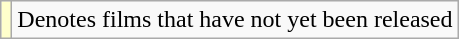<table class="wikitable">
<tr>
<td style="background:#ffc;"></td>
<td>Denotes films that have not yet been released</td>
</tr>
</table>
